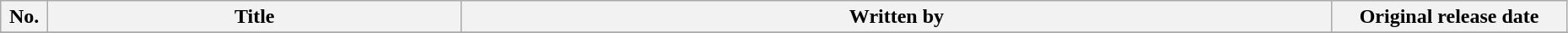<table class = "wikitable" width = "98%">
<tr>
<th bgcolor="#CCF" width="3%">No.</th>
<th bgcolor="#CCF">Title</th>
<th bgcolor="#CCF">Written by</th>
<th bgcolor="#CCF" width="15%">Original release date</th>
</tr>
<tr>
</tr>
</table>
